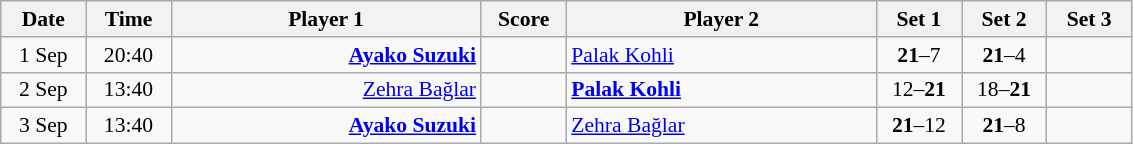<table class="wikitable" style="font-size:90%; text-align:center">
<tr>
<th width="50">Date</th>
<th width="50">Time</th>
<th width="200">Player 1</th>
<th width="50">Score</th>
<th width="200">Player 2</th>
<th width="50">Set 1</th>
<th width="50">Set 2</th>
<th width="50">Set 3</th>
</tr>
<tr>
<td>1 Sep</td>
<td>20:40</td>
<td align="right"><strong><a href='#'>Ayako Suzuki</a> </strong></td>
<td> </td>
<td align="left"> <a href='#'>Palak Kohli</a></td>
<td><strong>21</strong>–7</td>
<td><strong>21</strong>–4</td>
<td></td>
</tr>
<tr>
<td>2 Sep</td>
<td>13:40</td>
<td align="right"><a href='#'>Zehra Bağlar</a> </td>
<td></td>
<td align="left"><strong> <a href='#'>Palak Kohli</a></strong></td>
<td>12–<strong>21</strong></td>
<td>18–<strong>21</strong></td>
<td></td>
</tr>
<tr>
<td>3 Sep</td>
<td>13:40</td>
<td align="right"><strong><a href='#'>Ayako Suzuki</a> </strong></td>
<td> </td>
<td align="left"> <a href='#'>Zehra Bağlar</a></td>
<td><strong>21</strong>–12</td>
<td><strong>21</strong>–8</td>
<td></td>
</tr>
</table>
